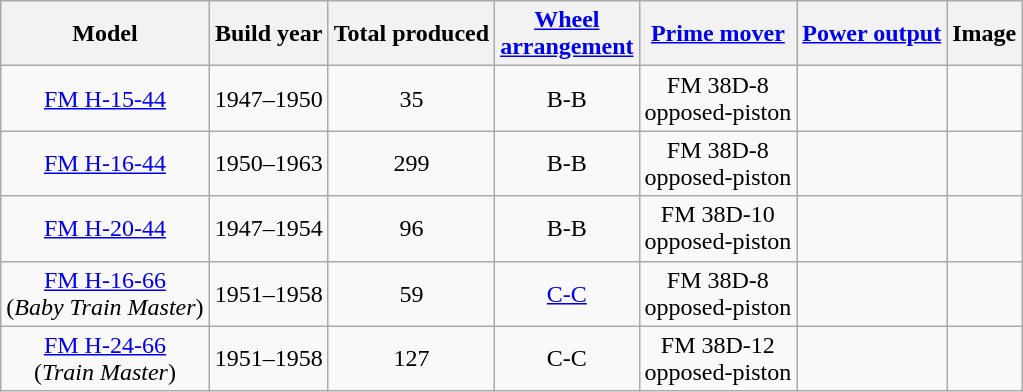<table class="wikitable sortable">
<tr>
<th>Model</th>
<th>Build year</th>
<th>Total produced</th>
<th><a href='#'>Wheel<br>arrangement</a></th>
<th><a href='#'>Prime mover</a></th>
<th><a href='#'>Power output</a></th>
<th class="unsortable">Image</th>
</tr>
<tr style=text-align:center>
<td><a href='#'>FM H-15-44</a></td>
<td>1947–1950</td>
<td>35</td>
<td>B-B</td>
<td>FM 38D-8<br>opposed-piston</td>
<td></td>
<td></td>
</tr>
<tr style=text-align:center>
<td><a href='#'>FM H-16-44</a></td>
<td>1950–1963</td>
<td>299</td>
<td>B-B</td>
<td>FM 38D-8<br>opposed-piston</td>
<td></td>
<td></td>
</tr>
<tr style=text-align:center>
<td><a href='#'>FM H-20-44</a></td>
<td>1947–1954</td>
<td>96</td>
<td>B-B</td>
<td>FM 38D-10<br>opposed-piston</td>
<td></td>
<td></td>
</tr>
<tr style=text-align:center>
<td><a href='#'>FM H-16-66</a><br>(<em>Baby Train Master</em>)</td>
<td>1951–1958</td>
<td>59</td>
<td><a href='#'>C-C</a></td>
<td>FM 38D-8<br>opposed-piston</td>
<td></td>
<td></td>
</tr>
<tr style=text-align:center>
<td><a href='#'>FM H-24-66</a><br>(<em>Train Master</em>)</td>
<td>1951–1958</td>
<td>127</td>
<td>C-C</td>
<td>FM 38D-12<br>opposed-piston</td>
<td></td>
<td></td>
</tr>
</table>
